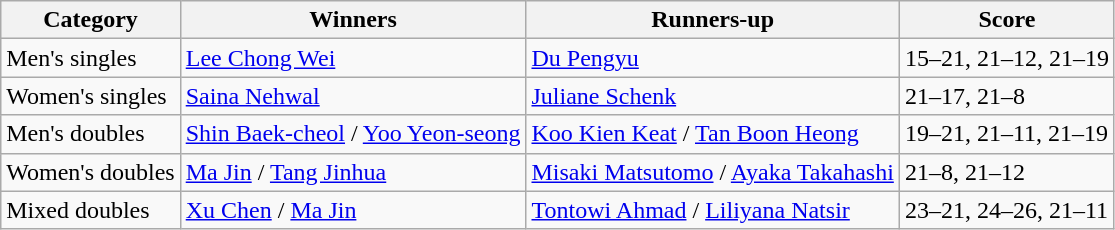<table class=wikitable style="white-space:nowrap;">
<tr>
<th>Category</th>
<th>Winners</th>
<th>Runners-up</th>
<th>Score</th>
</tr>
<tr>
<td>Men's singles</td>
<td> <a href='#'>Lee Chong Wei</a></td>
<td> <a href='#'>Du Pengyu</a></td>
<td>15–21, 21–12, 21–19</td>
</tr>
<tr>
<td>Women's singles</td>
<td> <a href='#'>Saina Nehwal</a></td>
<td> <a href='#'>Juliane Schenk</a></td>
<td>21–17, 21–8</td>
</tr>
<tr>
<td>Men's doubles</td>
<td> <a href='#'>Shin Baek-cheol</a> / <a href='#'>Yoo Yeon-seong</a></td>
<td> <a href='#'>Koo Kien Keat</a> / <a href='#'>Tan Boon Heong</a></td>
<td>19–21, 21–11, 21–19</td>
</tr>
<tr>
<td>Women's doubles</td>
<td> <a href='#'>Ma Jin</a> / <a href='#'>Tang Jinhua</a></td>
<td> <a href='#'>Misaki Matsutomo</a> / <a href='#'>Ayaka Takahashi</a></td>
<td>21–8, 21–12</td>
</tr>
<tr>
<td>Mixed doubles</td>
<td> <a href='#'>Xu Chen</a> / <a href='#'>Ma Jin</a></td>
<td> <a href='#'>Tontowi Ahmad</a> / <a href='#'>Liliyana Natsir</a></td>
<td>23–21, 24–26, 21–11</td>
</tr>
</table>
